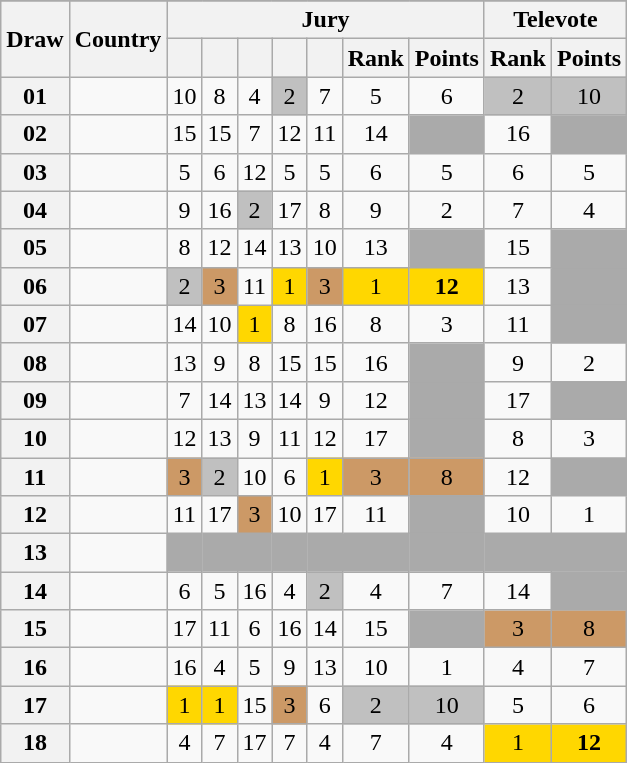<table class="sortable wikitable collapsible plainrowheaders" style="text-align:center;">
<tr>
</tr>
<tr>
<th scope="col" rowspan="2">Draw</th>
<th scope="col" rowspan="2">Country</th>
<th scope="col" colspan="7">Jury</th>
<th scope="col" colspan="2">Televote</th>
</tr>
<tr>
<th scope="col"><small></small></th>
<th scope="col"><small></small></th>
<th scope="col"><small></small></th>
<th scope="col"><small></small></th>
<th scope="col"><small></small></th>
<th scope="col">Rank</th>
<th scope="col">Points</th>
<th scope="col">Rank</th>
<th scope="col">Points</th>
</tr>
<tr>
<th scope="row" style="text-align:center;">01</th>
<td style="text-align:left;"></td>
<td>10</td>
<td>8</td>
<td>4</td>
<td style="background:silver;">2</td>
<td>7</td>
<td>5</td>
<td>6</td>
<td style="background:silver;">2</td>
<td style="background:silver;">10</td>
</tr>
<tr>
<th scope="row" style="text-align:center;">02</th>
<td style="text-align:left;"></td>
<td>15</td>
<td>15</td>
<td>7</td>
<td>12</td>
<td>11</td>
<td>14</td>
<td style="background:#AAAAAA;"></td>
<td>16</td>
<td style="background:#AAAAAA;"></td>
</tr>
<tr>
<th scope="row" style="text-align:center;">03</th>
<td style="text-align:left;"></td>
<td>5</td>
<td>6</td>
<td>12</td>
<td>5</td>
<td>5</td>
<td>6</td>
<td>5</td>
<td>6</td>
<td>5</td>
</tr>
<tr>
<th scope="row" style="text-align:center;">04</th>
<td style="text-align:left;"></td>
<td>9</td>
<td>16</td>
<td style="background:silver;">2</td>
<td>17</td>
<td>8</td>
<td>9</td>
<td>2</td>
<td>7</td>
<td>4</td>
</tr>
<tr>
<th scope="row" style="text-align:center;">05</th>
<td style="text-align:left;"></td>
<td>8</td>
<td>12</td>
<td>14</td>
<td>13</td>
<td>10</td>
<td>13</td>
<td style="background:#AAAAAA;"></td>
<td>15</td>
<td style="background:#AAAAAA;"></td>
</tr>
<tr>
<th scope="row" style="text-align:center;">06</th>
<td style="text-align:left;"></td>
<td style="background:silver;">2</td>
<td style="background:#CC9966;">3</td>
<td>11</td>
<td style="background:gold;">1</td>
<td style="background:#CC9966;">3</td>
<td style="background:gold;">1</td>
<td style="background:gold;"><strong>12</strong></td>
<td>13</td>
<td style="background:#AAAAAA;"></td>
</tr>
<tr>
<th scope="row" style="text-align:center;">07</th>
<td style="text-align:left;"></td>
<td>14</td>
<td>10</td>
<td style="background:gold;">1</td>
<td>8</td>
<td>16</td>
<td>8</td>
<td>3</td>
<td>11</td>
<td style="background:#AAAAAA;"></td>
</tr>
<tr>
<th scope="row" style="text-align:center;">08</th>
<td style="text-align:left;"></td>
<td>13</td>
<td>9</td>
<td>8</td>
<td>15</td>
<td>15</td>
<td>16</td>
<td style="background:#AAAAAA;"></td>
<td>9</td>
<td>2</td>
</tr>
<tr>
<th scope="row" style="text-align:center;">09</th>
<td style="text-align:left;"></td>
<td>7</td>
<td>14</td>
<td>13</td>
<td>14</td>
<td>9</td>
<td>12</td>
<td style="background:#AAAAAA;"></td>
<td>17</td>
<td style="background:#AAAAAA;"></td>
</tr>
<tr>
<th scope="row" style="text-align:center;">10</th>
<td style="text-align:left;"></td>
<td>12</td>
<td>13</td>
<td>9</td>
<td>11</td>
<td>12</td>
<td>17</td>
<td style="background:#AAAAAA;"></td>
<td>8</td>
<td>3</td>
</tr>
<tr>
<th scope="row" style="text-align:center;">11</th>
<td style="text-align:left;"></td>
<td style="background:#CC9966;">3</td>
<td style="background:silver;">2</td>
<td>10</td>
<td>6</td>
<td style="background:gold;">1</td>
<td style="background:#CC9966;">3</td>
<td style="background:#CC9966;">8</td>
<td>12</td>
<td style="background:#AAAAAA;"></td>
</tr>
<tr>
<th scope="row" style="text-align:center;">12</th>
<td style="text-align:left;"></td>
<td>11</td>
<td>17</td>
<td style="background:#CC9966;">3</td>
<td>10</td>
<td>17</td>
<td>11</td>
<td style="background:#AAAAAA;"></td>
<td>10</td>
<td>1</td>
</tr>
<tr class="sortbottom">
<th scope="row" style="text-align:center;">13</th>
<td style="text-align:left;"></td>
<td style="background:#AAAAAA;"></td>
<td style="background:#AAAAAA;"></td>
<td style="background:#AAAAAA;"></td>
<td style="background:#AAAAAA;"></td>
<td style="background:#AAAAAA;"></td>
<td style="background:#AAAAAA;"></td>
<td style="background:#AAAAAA;"></td>
<td style="background:#AAAAAA;"></td>
<td style="background:#AAAAAA;"></td>
</tr>
<tr>
<th scope="row" style="text-align:center;">14</th>
<td style="text-align:left;"></td>
<td>6</td>
<td>5</td>
<td>16</td>
<td>4</td>
<td style="background:silver;">2</td>
<td>4</td>
<td>7</td>
<td>14</td>
<td style="background:#AAAAAA;"></td>
</tr>
<tr>
<th scope="row" style="text-align:center;">15</th>
<td style="text-align:left;"></td>
<td>17</td>
<td>11</td>
<td>6</td>
<td>16</td>
<td>14</td>
<td>15</td>
<td style="background:#AAAAAA;"></td>
<td style="background:#CC9966;">3</td>
<td style="background:#CC9966;">8</td>
</tr>
<tr>
<th scope="row" style="text-align:center;">16</th>
<td style="text-align:left;"></td>
<td>16</td>
<td>4</td>
<td>5</td>
<td>9</td>
<td>13</td>
<td>10</td>
<td>1</td>
<td>4</td>
<td>7</td>
</tr>
<tr>
<th scope="row" style="text-align:center;">17</th>
<td style="text-align:left;"></td>
<td style="background:gold;">1</td>
<td style="background:gold;">1</td>
<td>15</td>
<td style="background:#CC9966;">3</td>
<td>6</td>
<td style="background:silver;">2</td>
<td style="background:silver;">10</td>
<td>5</td>
<td>6</td>
</tr>
<tr>
<th scope="row" style="text-align:center;">18</th>
<td style="text-align:left;"></td>
<td>4</td>
<td>7</td>
<td>17</td>
<td>7</td>
<td>4</td>
<td>7</td>
<td>4</td>
<td style="background:gold;">1</td>
<td style="background:gold;"><strong>12</strong></td>
</tr>
</table>
